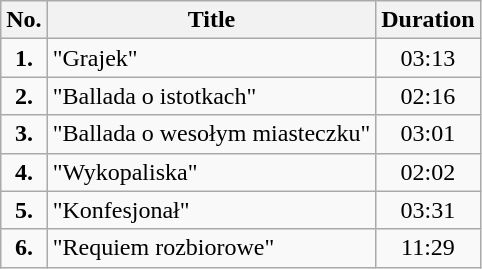<table class="wikitable">
<tr>
<th>No.</th>
<th>Title</th>
<th>Duration</th>
</tr>
<tr>
<td style="text-align:center"><strong>1.</strong></td>
<td>"Grajek"</td>
<td style="text-align:center">03:13</td>
</tr>
<tr>
<td style="text-align:center"><strong>2.</strong></td>
<td>"Ballada o istotkach"</td>
<td style="text-align:center">02:16</td>
</tr>
<tr>
<td style="text-align:center"><strong>3.</strong></td>
<td>"Ballada o wesołym miasteczku"</td>
<td style="text-align:center">03:01</td>
</tr>
<tr>
<td style="text-align:center"><strong>4.</strong></td>
<td>"Wykopaliska"</td>
<td style="text-align:center">02:02</td>
</tr>
<tr>
<td style="text-align:center"><strong>5.</strong></td>
<td>"Konfesjonał"</td>
<td style="text-align:center">03:31</td>
</tr>
<tr>
<td style="text-align:center"><strong>6.</strong></td>
<td>"Requiem rozbiorowe"</td>
<td style="text-align:center">11:29</td>
</tr>
</table>
